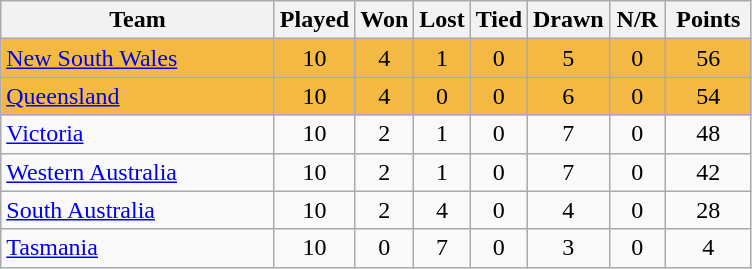<table class="wikitable" style="text-align:center;">
<tr>
<th width=175>Team</th>
<th style="width:30px;" abbr="Played">Played</th>
<th style="width:30px;" abbr="Won">Won</th>
<th style="width:30px;" abbr="Lost">Lost</th>
<th style="width:30px;" abbr="Tied">Tied</th>
<th style="width:30px;" abbr="Drawn">Drawn</th>
<th style="width:30px;" abbr="NR">N/R</th>
<th style="width:50px;" abbr="Points">Points</th>
</tr>
<tr style="background:#f4b942;">
<td style="text-align:left;"><a href='#'>New South Wales</a></td>
<td>10</td>
<td>4</td>
<td>1</td>
<td>0</td>
<td>5</td>
<td>0</td>
<td>56</td>
</tr>
<tr style="background:#f4b942;">
<td style="text-align:left;"><a href='#'>Queensland</a></td>
<td>10</td>
<td>4</td>
<td>0</td>
<td>0</td>
<td>6</td>
<td>0</td>
<td>54</td>
</tr>
<tr>
<td style="text-align:left;"><a href='#'>Victoria</a></td>
<td>10</td>
<td>2</td>
<td>1</td>
<td>0</td>
<td>7</td>
<td>0</td>
<td>48</td>
</tr>
<tr>
<td style="text-align:left;"><a href='#'>Western Australia</a></td>
<td>10</td>
<td>2</td>
<td>1</td>
<td>0</td>
<td>7</td>
<td>0</td>
<td>42</td>
</tr>
<tr>
<td style="text-align:left;"><a href='#'>South Australia</a></td>
<td>10</td>
<td>2</td>
<td>4</td>
<td>0</td>
<td>4</td>
<td>0</td>
<td>28</td>
</tr>
<tr>
<td style="text-align:left;"><a href='#'>Tasmania</a></td>
<td>10</td>
<td>0</td>
<td>7</td>
<td>0</td>
<td>3</td>
<td>0</td>
<td>4</td>
</tr>
</table>
